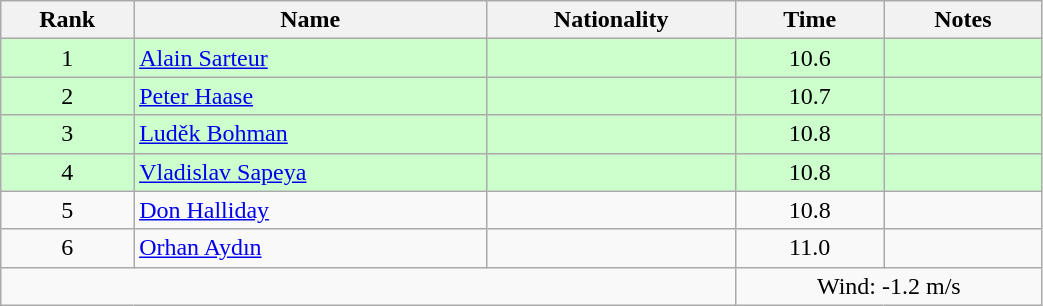<table class="wikitable sortable" style="text-align:center;width: 55%">
<tr>
<th>Rank</th>
<th>Name</th>
<th>Nationality</th>
<th>Time</th>
<th>Notes</th>
</tr>
<tr bgcolor=ccffcc>
<td>1</td>
<td align=left><a href='#'>Alain Sarteur</a></td>
<td align=left></td>
<td>10.6</td>
<td></td>
</tr>
<tr bgcolor=ccffcc>
<td>2</td>
<td align=left><a href='#'>Peter Haase</a></td>
<td align=left></td>
<td>10.7</td>
<td></td>
</tr>
<tr bgcolor=ccffcc>
<td>3</td>
<td align=left><a href='#'>Luděk Bohman</a></td>
<td align=left></td>
<td>10.8</td>
<td></td>
</tr>
<tr bgcolor=ccffcc>
<td>4</td>
<td align=left><a href='#'>Vladislav Sapeya</a></td>
<td align=left></td>
<td>10.8</td>
<td></td>
</tr>
<tr>
<td>5</td>
<td align=left><a href='#'>Don Halliday</a></td>
<td align=left></td>
<td>10.8</td>
<td></td>
</tr>
<tr>
<td>6</td>
<td align=left><a href='#'>Orhan Aydın</a></td>
<td align=left></td>
<td>11.0</td>
<td></td>
</tr>
<tr>
<td colspan="3"></td>
<td colspan="2">Wind: -1.2 m/s</td>
</tr>
</table>
